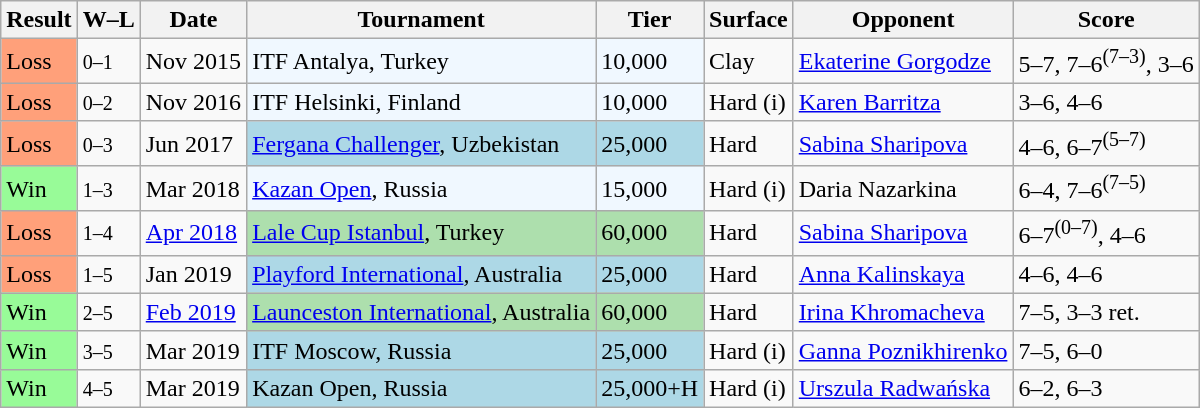<table class="sortable wikitable">
<tr>
<th>Result</th>
<th class="unsortable">W–L</th>
<th>Date</th>
<th>Tournament</th>
<th>Tier</th>
<th>Surface</th>
<th>Opponent</th>
<th class="unsortable">Score</th>
</tr>
<tr>
<td style="background:#ffa07a;">Loss</td>
<td><small>0–1</small></td>
<td>Nov 2015</td>
<td style="background:#f0f8ff;">ITF Antalya, Turkey</td>
<td style="background:#f0f8ff;">10,000</td>
<td>Clay</td>
<td> <a href='#'>Ekaterine Gorgodze</a></td>
<td>5–7, 7–6<sup>(7–3)</sup>, 3–6</td>
</tr>
<tr>
<td style="background:#ffa07a;">Loss</td>
<td><small>0–2</small></td>
<td>Nov 2016</td>
<td style="background:#f0f8ff;">ITF Helsinki, Finland</td>
<td style="background:#f0f8ff;">10,000</td>
<td>Hard (i)</td>
<td> <a href='#'>Karen Barritza</a></td>
<td>3–6, 4–6</td>
</tr>
<tr>
<td style="background:#ffa07a;">Loss</td>
<td><small>0–3</small></td>
<td>Jun 2017</td>
<td style="background:lightblue;"><a href='#'>Fergana Challenger</a>, Uzbekistan</td>
<td style="background:lightblue;">25,000</td>
<td>Hard</td>
<td> <a href='#'>Sabina Sharipova</a></td>
<td>4–6, 6–7<sup>(5–7)</sup></td>
</tr>
<tr>
<td style="background:#98fb98;">Win</td>
<td><small>1–3</small></td>
<td>Mar 2018</td>
<td style="background:#f0f8ff;"><a href='#'>Kazan Open</a>, Russia</td>
<td style="background:#f0f8ff;">15,000</td>
<td>Hard (i)</td>
<td> Daria Nazarkina</td>
<td>6–4, 7–6<sup>(7–5)</sup></td>
</tr>
<tr>
<td style="background:#ffa07a;">Loss</td>
<td><small>1–4</small></td>
<td><a href='#'>Apr 2018</a></td>
<td style="background:#addfad;"><a href='#'>Lale Cup Istanbul</a>, Turkey</td>
<td style="background:#addfad;">60,000</td>
<td>Hard</td>
<td> <a href='#'>Sabina Sharipova</a></td>
<td>6–7<sup>(0–7)</sup>, 4–6</td>
</tr>
<tr>
<td style="background:#ffa07a;">Loss</td>
<td><small>1–5</small></td>
<td>Jan 2019</td>
<td style="background:lightblue;"><a href='#'>Playford International</a>, Australia</td>
<td style="background:lightblue;">25,000</td>
<td>Hard</td>
<td> <a href='#'>Anna Kalinskaya</a></td>
<td>4–6, 4–6</td>
</tr>
<tr>
<td style="background:#98fb98;">Win</td>
<td><small>2–5</small></td>
<td><a href='#'>Feb 2019</a></td>
<td style="background:#addfad;"><a href='#'>Launceston International</a>, Australia</td>
<td style="background:#addfad;">60,000</td>
<td>Hard</td>
<td> <a href='#'>Irina Khromacheva</a></td>
<td>7–5, 3–3 ret.</td>
</tr>
<tr>
<td style="background:#98fb98;">Win</td>
<td><small>3–5</small></td>
<td>Mar 2019</td>
<td style="background:lightblue;">ITF Moscow, Russia</td>
<td style="background:lightblue;">25,000</td>
<td>Hard (i)</td>
<td> <a href='#'>Ganna Poznikhirenko</a></td>
<td>7–5, 6–0</td>
</tr>
<tr>
<td style="background:#98fb98;">Win</td>
<td><small>4–5</small></td>
<td>Mar 2019</td>
<td style="background:lightblue;">Kazan Open, Russia</td>
<td style="background:lightblue;">25,000+H</td>
<td>Hard (i)</td>
<td> <a href='#'>Urszula Radwańska</a></td>
<td>6–2, 6–3</td>
</tr>
</table>
